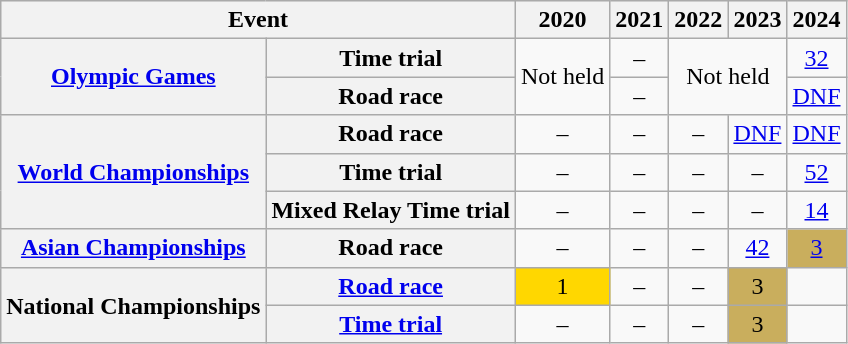<table class="wikitable plainrowheaders">
<tr style="background:#EEEEEE;">
<th scope="col" colspan=2>Event</th>
<th>2020</th>
<th>2021</th>
<th>2022</th>
<th>2023</th>
<th>2024</th>
</tr>
<tr style="text-align:center;">
<th scope="row" rowspan=2> <a href='#'>Olympic Games</a></th>
<th scope="row">Time trial</th>
<td rowspan="2">Not held</td>
<td>–</td>
<td colspan=2 rowspan=2>Not held</td>
<td><a href='#'>32</a></td>
</tr>
<tr style="text-align:center;">
<th scope="row">Road race</th>
<td>–</td>
<td><a href='#'>DNF</a></td>
</tr>
<tr style="text-align:center;">
<th scope="row" rowspan="3"> <a href='#'>World Championships</a></th>
<th scope="row">Road race</th>
<td>–</td>
<td>–</td>
<td>–</td>
<td><a href='#'>DNF</a></td>
<td><a href='#'>DNF</a></td>
</tr>
<tr style="text-align:center;">
<th scope="row">Time trial</th>
<td>–</td>
<td>–</td>
<td>–</td>
<td>–</td>
<td><a href='#'>52</a></td>
</tr>
<tr style="text-align:center;">
<th scope="row">Mixed Relay Time trial</th>
<td>–</td>
<td>–</td>
<td>–</td>
<td>–</td>
<td><a href='#'>14</a></td>
</tr>
<tr style="text-align:center;">
<th scope="row"> <a href='#'>Asian Championships</a></th>
<th scope="row">Road race</th>
<td>–</td>
<td>–</td>
<td>–</td>
<td><a href='#'>42</a></td>
<td style="background:#C9AE5D;"><a href='#'>3</a></td>
</tr>
<tr style="text-align:center;">
<th scope="row" rowspan="2"> National Championships</th>
<th scope="row"><a href='#'>Road race</a></th>
<td style="background:gold;">1</td>
<td>–</td>
<td>–</td>
<td style="background:#C9AE5D;">3</td>
<td></td>
</tr>
<tr style="text-align:center;">
<th scope="row"><a href='#'>Time trial</a></th>
<td>–</td>
<td>–</td>
<td>–</td>
<td style="background:#C9AE5D;">3</td>
<td></td>
</tr>
</table>
